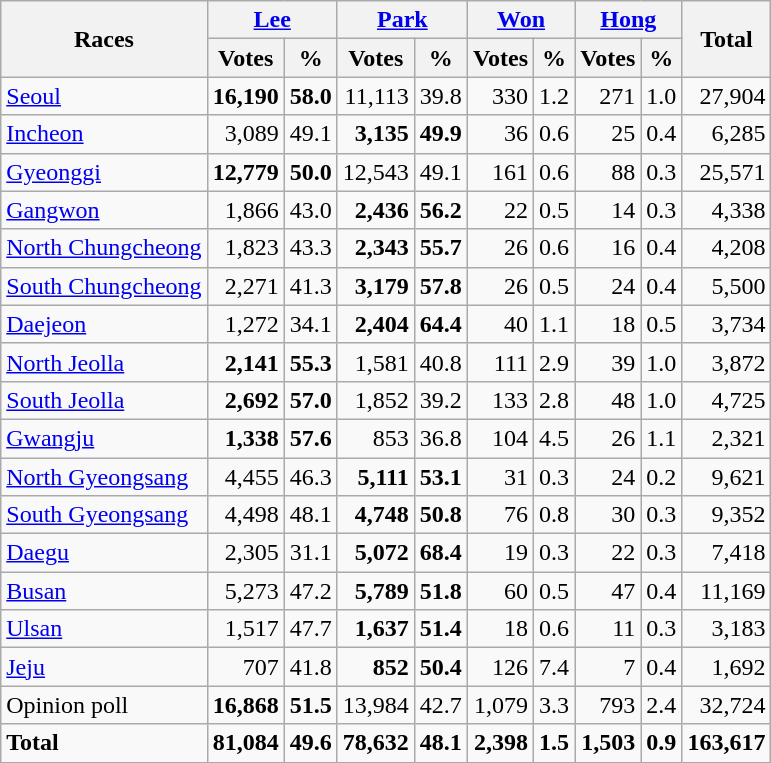<table class=wikitable style=text-align:right>
<tr>
<th rowspan=2>Races</th>
<th colspan=2><a href='#'>Lee</a></th>
<th colspan=2><a href='#'>Park</a></th>
<th colspan=2><a href='#'>Won</a></th>
<th colspan=2><a href='#'>Hong</a></th>
<th rowspan=2>Total</th>
</tr>
<tr>
<th>Votes</th>
<th>%</th>
<th>Votes</th>
<th>%</th>
<th>Votes</th>
<th>%</th>
<th>Votes</th>
<th>%</th>
</tr>
<tr>
<td align=left><a href='#'>Seoul</a></td>
<td><strong>16,190</strong></td>
<td><strong>58.0</strong></td>
<td>11,113</td>
<td>39.8</td>
<td>330</td>
<td>1.2</td>
<td>271</td>
<td>1.0</td>
<td>27,904</td>
</tr>
<tr>
<td align=left><a href='#'>Incheon</a></td>
<td>3,089</td>
<td>49.1</td>
<td><strong>3,135</strong></td>
<td><strong>49.9</strong></td>
<td>36</td>
<td>0.6</td>
<td>25</td>
<td>0.4</td>
<td>6,285</td>
</tr>
<tr>
<td align=left><a href='#'>Gyeonggi</a></td>
<td><strong>12,779</strong></td>
<td><strong>50.0</strong></td>
<td>12,543</td>
<td>49.1</td>
<td>161</td>
<td>0.6</td>
<td>88</td>
<td>0.3</td>
<td>25,571</td>
</tr>
<tr>
<td align=left><a href='#'>Gangwon</a></td>
<td>1,866</td>
<td>43.0</td>
<td><strong>2,436</strong></td>
<td><strong>56.2</strong></td>
<td>22</td>
<td>0.5</td>
<td>14</td>
<td>0.3</td>
<td>4,338</td>
</tr>
<tr>
<td align=left><a href='#'>North Chungcheong</a></td>
<td>1,823</td>
<td>43.3</td>
<td><strong>2,343</strong></td>
<td><strong>55.7</strong></td>
<td>26</td>
<td>0.6</td>
<td>16</td>
<td>0.4</td>
<td>4,208</td>
</tr>
<tr>
<td align=left><a href='#'>South Chungcheong</a></td>
<td>2,271</td>
<td>41.3</td>
<td><strong>3,179</strong></td>
<td><strong>57.8</strong></td>
<td>26</td>
<td>0.5</td>
<td>24</td>
<td>0.4</td>
<td>5,500</td>
</tr>
<tr>
<td align=left><a href='#'>Daejeon</a></td>
<td>1,272</td>
<td>34.1</td>
<td><strong>2,404</strong></td>
<td><strong>64.4</strong></td>
<td>40</td>
<td>1.1</td>
<td>18</td>
<td>0.5</td>
<td>3,734</td>
</tr>
<tr>
<td align=left><a href='#'>North Jeolla</a></td>
<td><strong>2,141</strong></td>
<td><strong>55.3</strong></td>
<td>1,581</td>
<td>40.8</td>
<td>111</td>
<td>2.9</td>
<td>39</td>
<td>1.0</td>
<td>3,872</td>
</tr>
<tr>
<td align=left><a href='#'>South Jeolla</a></td>
<td><strong>2,692</strong></td>
<td><strong>57.0</strong></td>
<td>1,852</td>
<td>39.2</td>
<td>133</td>
<td>2.8</td>
<td>48</td>
<td>1.0</td>
<td>4,725</td>
</tr>
<tr>
<td align=left><a href='#'>Gwangju</a></td>
<td><strong>1,338</strong></td>
<td><strong>57.6</strong></td>
<td>853</td>
<td>36.8</td>
<td>104</td>
<td>4.5</td>
<td>26</td>
<td>1.1</td>
<td>2,321</td>
</tr>
<tr>
<td align=left><a href='#'>North Gyeongsang</a></td>
<td>4,455</td>
<td>46.3</td>
<td><strong>5,111</strong></td>
<td><strong>53.1</strong></td>
<td>31</td>
<td>0.3</td>
<td>24</td>
<td>0.2</td>
<td>9,621</td>
</tr>
<tr>
<td align=left><a href='#'>South Gyeongsang</a></td>
<td>4,498</td>
<td>48.1</td>
<td><strong>4,748</strong></td>
<td><strong>50.8</strong></td>
<td>76</td>
<td>0.8</td>
<td>30</td>
<td>0.3</td>
<td>9,352</td>
</tr>
<tr>
<td align=left><a href='#'>Daegu</a></td>
<td>2,305</td>
<td>31.1</td>
<td><strong>5,072</strong></td>
<td><strong>68.4</strong></td>
<td>19</td>
<td>0.3</td>
<td>22</td>
<td>0.3</td>
<td>7,418</td>
</tr>
<tr>
<td align=left><a href='#'>Busan</a></td>
<td>5,273</td>
<td>47.2</td>
<td><strong>5,789</strong></td>
<td><strong>51.8</strong></td>
<td>60</td>
<td>0.5</td>
<td>47</td>
<td>0.4</td>
<td>11,169</td>
</tr>
<tr>
<td align=left><a href='#'>Ulsan</a></td>
<td>1,517</td>
<td>47.7</td>
<td><strong>1,637</strong></td>
<td><strong>51.4</strong></td>
<td>18</td>
<td>0.6</td>
<td>11</td>
<td>0.3</td>
<td>3,183</td>
</tr>
<tr>
<td align=left><a href='#'>Jeju</a></td>
<td>707</td>
<td>41.8</td>
<td><strong>852</strong></td>
<td><strong>50.4</strong></td>
<td>126</td>
<td>7.4</td>
<td>7</td>
<td>0.4</td>
<td>1,692</td>
</tr>
<tr>
<td align=left>Opinion poll</td>
<td><strong>16,868</strong></td>
<td><strong>51.5</strong></td>
<td>13,984</td>
<td>42.7</td>
<td>1,079</td>
<td>3.3</td>
<td>793</td>
<td>2.4</td>
<td>32,724</td>
</tr>
<tr>
<td align=left><strong>Total</strong></td>
<td><strong>81,084</strong></td>
<td><strong>49.6</strong></td>
<td><strong>78,632</strong></td>
<td><strong>48.1</strong></td>
<td><strong>2,398</strong></td>
<td><strong>1.5</strong></td>
<td><strong>1,503</strong></td>
<td><strong>0.9</strong></td>
<td><strong>163,617</strong></td>
</tr>
</table>
